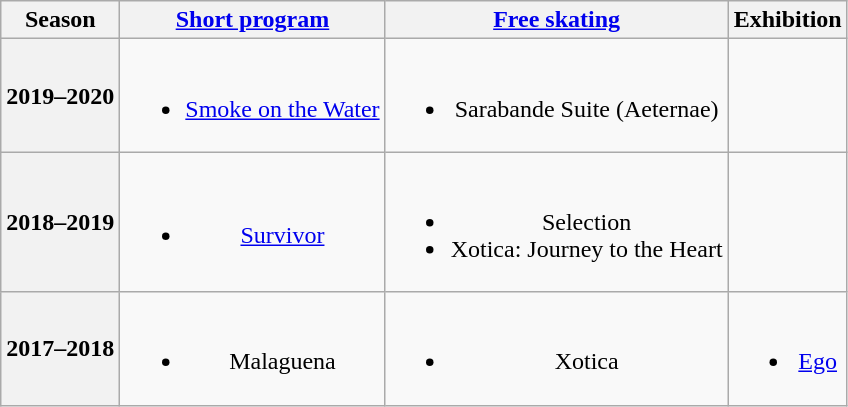<table class=wikitable style=text-align:center>
<tr>
<th>Season</th>
<th><a href='#'>Short program</a></th>
<th><a href='#'>Free skating</a></th>
<th>Exhibition</th>
</tr>
<tr>
<th>2019–2020 <br> </th>
<td><br><ul><li><a href='#'>Smoke on the Water</a> <br></li></ul></td>
<td><br><ul><li>Sarabande Suite (Aeternae) <br></li></ul></td>
<td></td>
</tr>
<tr>
<th>2018–2019 <br> </th>
<td><br><ul><li><a href='#'>Survivor</a> <br></li></ul></td>
<td><br><ul><li>Selection <br></li><li>Xotica: Journey to the Heart <br></li></ul></td>
<td></td>
</tr>
<tr>
<th>2017–2018 <br> </th>
<td><br><ul><li>Malaguena <br></li></ul></td>
<td><br><ul><li>Xotica <br></li></ul></td>
<td><br><ul><li><a href='#'>Ego</a> <br></li></ul></td>
</tr>
</table>
